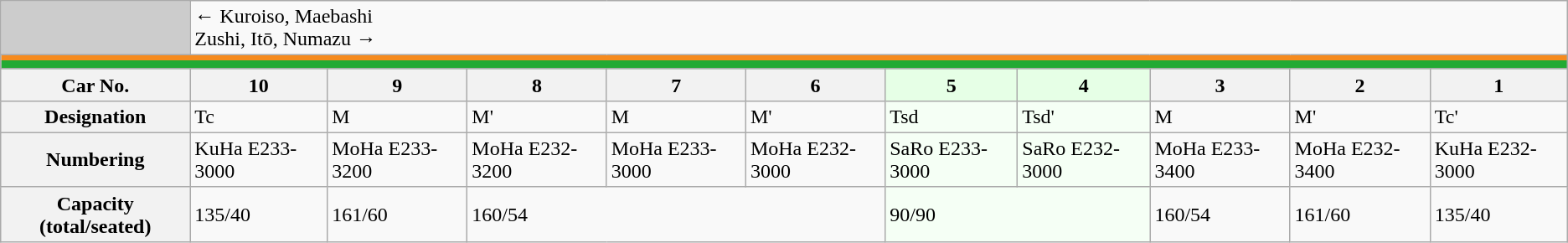<table class="wikitable">
<tr>
<td style="background-color:#ccc;"> </td>
<td colspan="10"><div>← Kuroiso, Maebashi</div><div>Zushi, Itō, Numazu →</div></td>
</tr>
<tr style="line-height: 3.3px; background-color: #F68B1E;">
<td colspan="11" style="padding:0; border:0;"> </td>
</tr>
<tr style="line-height: 6.7px; background-color: #22AA33;">
<td colspan="11" style="padding:0; border:0;"> </td>
</tr>
<tr>
<th>Car No.</th>
<th>10</th>
<th>9</th>
<th>8</th>
<th>7</th>
<th>6</th>
<th style="background: #E6FFE6">5</th>
<th style="background: #E6FFE6">4</th>
<th>3</th>
<th>2</th>
<th>1</th>
</tr>
<tr>
<th>Designation</th>
<td>Tc</td>
<td>M</td>
<td>M'</td>
<td>M</td>
<td>M'</td>
<td style="background: #F5FFF5">Tsd</td>
<td style="background: #F5FFF5">Tsd'</td>
<td>M</td>
<td>M'</td>
<td>Tc'</td>
</tr>
<tr>
<th>Numbering</th>
<td>KuHa E233-3000</td>
<td>MoHa E233-3200</td>
<td>MoHa E232-3200</td>
<td>MoHa E233-3000</td>
<td>MoHa E232-3000</td>
<td style="background: #F5FFF5">SaRo E233-3000</td>
<td style="background: #F5FFF5">SaRo E232-3000</td>
<td>MoHa E233-3400</td>
<td>MoHa E232-3400</td>
<td>KuHa E232-3000</td>
</tr>
<tr>
<th>Capacity (total/seated)</th>
<td>135/40</td>
<td>161/60</td>
<td colspan="3">160/54</td>
<td colspan="2" style="background: #F5FFF5">90/90</td>
<td>160/54</td>
<td>161/60</td>
<td>135/40</td>
</tr>
</table>
